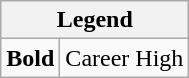<table class="wikitable">
<tr>
<th colspan="2">Legend</th>
</tr>
<tr>
<td><strong>Bold</strong></td>
<td>Career High</td>
</tr>
</table>
